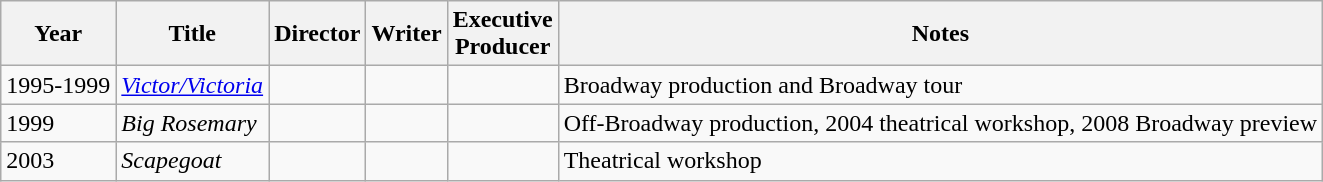<table class="wikitable">
<tr>
<th>Year</th>
<th>Title</th>
<th>Director</th>
<th>Writer</th>
<th>Executive<br>Producer</th>
<th>Notes</th>
</tr>
<tr>
<td>1995-1999</td>
<td><em><a href='#'>Victor/Victoria</a></em></td>
<td></td>
<td></td>
<td></td>
<td>Broadway production and Broadway tour</td>
</tr>
<tr>
<td>1999</td>
<td><em>Big Rosemary</em></td>
<td></td>
<td></td>
<td></td>
<td>Off-Broadway production, 2004 theatrical workshop, 2008 Broadway preview</td>
</tr>
<tr>
<td>2003</td>
<td><em>Scapegoat</em></td>
<td></td>
<td></td>
<td></td>
<td>Theatrical workshop</td>
</tr>
</table>
